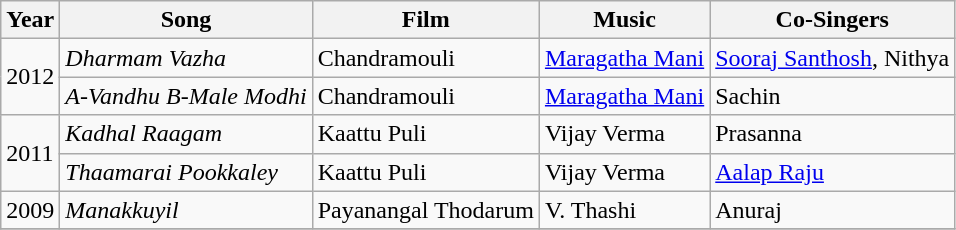<table class = "sortable wikitable">
<tr>
<th>Year</th>
<th>Song</th>
<th>Film</th>
<th>Music</th>
<th>Co-Singers</th>
</tr>
<tr>
<td rowspan="2">2012</td>
<td><em>Dharmam Vazha</em></td>
<td>Chandramouli</td>
<td><a href='#'>Maragatha Mani</a></td>
<td><a href='#'>Sooraj Santhosh</a>, Nithya</td>
</tr>
<tr>
<td><em>A-Vandhu B-Male Modhi</em></td>
<td>Chandramouli</td>
<td><a href='#'>Maragatha Mani</a></td>
<td>Sachin</td>
</tr>
<tr>
<td rowspan="2">2011</td>
<td><em>Kadhal Raagam</em></td>
<td>Kaattu Puli</td>
<td>Vijay Verma</td>
<td>Prasanna</td>
</tr>
<tr>
<td><em>Thaamarai Pookkaley</em></td>
<td>Kaattu Puli</td>
<td>Vijay Verma</td>
<td><a href='#'>Aalap Raju</a></td>
</tr>
<tr>
<td rowspan="1">2009</td>
<td><em>Manakkuyil</em></td>
<td>Payanangal Thodarum</td>
<td>V. Thashi</td>
<td>Anuraj</td>
</tr>
<tr>
</tr>
</table>
